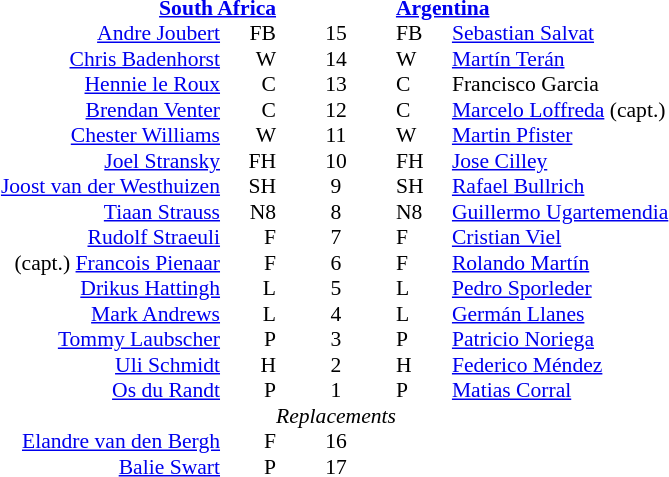<table width="100%" style="font-size: 90%; " cellspacing="0" cellpadding="0" align=center>
<tr>
<td width=41%; text-align=right></td>
<td width=3%; text-align:right></td>
<td width=4%; text-align:center></td>
<td width=3%; text-align:left></td>
<td width=49%; text-align:left></td>
</tr>
<tr>
<td colspan=2; align=right><strong><a href='#'>South Africa</a></strong></td>
<td></td>
<td colspan=2;><strong><a href='#'>Argentina</a></strong></td>
</tr>
<tr>
<td align=right><a href='#'>Andre Joubert</a></td>
<td align=right>FB</td>
<td align=center>15</td>
<td>FB</td>
<td><a href='#'>Sebastian Salvat</a></td>
</tr>
<tr>
<td align=right><a href='#'>Chris Badenhorst</a></td>
<td align=right>W</td>
<td align=center>14</td>
<td>W</td>
<td><a href='#'>Martín Terán</a></td>
</tr>
<tr>
<td align=right><a href='#'>Hennie le Roux</a></td>
<td align=right>C</td>
<td align=center>13</td>
<td>C</td>
<td>Francisco Garcia</td>
</tr>
<tr>
<td align=right><a href='#'>Brendan Venter</a></td>
<td align=right>C</td>
<td align=center>12</td>
<td>C</td>
<td><a href='#'>Marcelo Loffreda</a> (capt.)</td>
</tr>
<tr>
<td align=right><a href='#'>Chester Williams</a></td>
<td align=right>W</td>
<td align=center>11</td>
<td>W</td>
<td><a href='#'>Martin Pfister</a></td>
</tr>
<tr>
<td align=right><a href='#'>Joel Stransky</a></td>
<td align=right>FH</td>
<td align=center>10</td>
<td>FH</td>
<td><a href='#'>Jose Cilley</a></td>
</tr>
<tr>
<td align=right><a href='#'>Joost van der Westhuizen</a></td>
<td align=right>SH</td>
<td align=center>9</td>
<td>SH</td>
<td><a href='#'>Rafael Bullrich</a></td>
</tr>
<tr>
<td align=right><a href='#'>Tiaan Strauss</a></td>
<td align=right>N8</td>
<td align=center>8</td>
<td>N8</td>
<td><a href='#'>Guillermo Ugartemendia</a></td>
</tr>
<tr>
<td align=right><a href='#'>Rudolf Straeuli</a></td>
<td align=right>F</td>
<td align=center>7</td>
<td>F</td>
<td><a href='#'>Cristian Viel</a></td>
</tr>
<tr>
<td align=right>(capt.) <a href='#'>Francois Pienaar</a></td>
<td align=right>F</td>
<td align=center>6</td>
<td>F</td>
<td><a href='#'>Rolando Martín</a></td>
</tr>
<tr>
<td align=right><a href='#'>Drikus Hattingh</a></td>
<td align=right>L</td>
<td align=center>5</td>
<td>L</td>
<td><a href='#'>Pedro Sporleder</a></td>
</tr>
<tr>
<td align=right><a href='#'>Mark Andrews</a></td>
<td align=right>L</td>
<td align=center>4</td>
<td>L</td>
<td><a href='#'>Germán Llanes</a></td>
</tr>
<tr>
<td align=right><a href='#'>Tommy Laubscher</a></td>
<td align=right>P</td>
<td align=center>3</td>
<td>P</td>
<td><a href='#'>Patricio Noriega</a></td>
</tr>
<tr>
<td align=right><a href='#'>Uli Schmidt</a></td>
<td align=right>H</td>
<td align=center>2</td>
<td>H</td>
<td><a href='#'>Federico Méndez</a></td>
</tr>
<tr>
<td align=right><a href='#'>Os du Randt</a></td>
<td align=right>P</td>
<td align=center>1</td>
<td>P</td>
<td><a href='#'>Matias Corral</a></td>
</tr>
<tr>
<td></td>
<td></td>
<td align=center><em>Replacements</em></td>
<td></td>
<td></td>
</tr>
<tr>
<td align=right><a href='#'>Elandre van den Bergh</a></td>
<td align=right>F</td>
<td align=center>16</td>
<td></td>
<td></td>
</tr>
<tr>
<td align=right><a href='#'>Balie Swart</a></td>
<td align=right>P</td>
<td align=center>17</td>
<td></td>
<td></td>
</tr>
</table>
